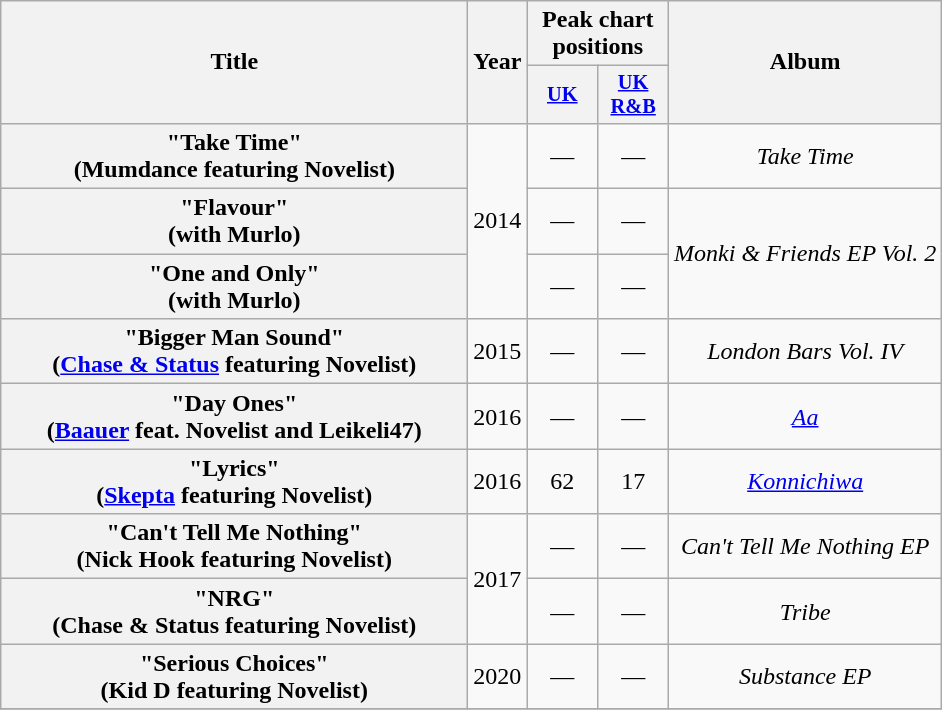<table class="wikitable plainrowheaders" style="text-align:center;">
<tr>
<th scope="col" rowspan="2" style="width:19em;">Title</th>
<th scope="col" rowspan="2" style="width:1em;">Year</th>
<th scope="col" colspan="2">Peak chart positions</th>
<th scope="col" rowspan="2">Album</th>
</tr>
<tr>
<th scope="col" style="width:3em;font-size:85%;"><a href='#'>UK</a></th>
<th scope="col" style="width:3em;font-size:85%;"><a href='#'>UK<br>R&B</a></th>
</tr>
<tr>
<th scope="row">"Take Time"<br><span>(Mumdance featuring Novelist)</span></th>
<td rowspan="3">2014</td>
<td>—</td>
<td>—</td>
<td><em>Take Time</em></td>
</tr>
<tr>
<th scope="row">"Flavour"<br><span>(with Murlo)</span></th>
<td>—</td>
<td>—</td>
<td rowspan="2"><em>Monki & Friends EP Vol. 2</em></td>
</tr>
<tr>
<th scope="row">"One and Only"<br><span>(with Murlo)</span></th>
<td>—</td>
<td>—</td>
</tr>
<tr>
<th scope="row">"Bigger Man Sound"<br><span>(<a href='#'>Chase & Status</a> featuring Novelist)</span></th>
<td>2015</td>
<td>—</td>
<td>—</td>
<td><em>London Bars Vol. IV</em></td>
</tr>
<tr>
<th scope="row">"Day Ones"<br><span>(<a href='#'>Baauer</a> feat. Novelist and Leikeli47)</span></th>
<td>2016</td>
<td>—</td>
<td>—</td>
<td><em><a href='#'>Aa</a></em></td>
</tr>
<tr>
<th scope="row">"Lyrics"<br><span>(<a href='#'>Skepta</a> featuring Novelist)</span></th>
<td>2016</td>
<td>62</td>
<td>17</td>
<td><em><a href='#'>Konnichiwa</a></em></td>
</tr>
<tr>
<th scope="row">"Can't Tell Me Nothing"<br><span>(Nick Hook featuring Novelist)</span></th>
<td rowspan="2">2017</td>
<td>—</td>
<td>—</td>
<td><em>Can't Tell Me Nothing EP</em></td>
</tr>
<tr>
<th scope="row">"NRG"<br><span>(Chase & Status featuring Novelist)</span></th>
<td>—</td>
<td>—</td>
<td><em>Tribe</em></td>
</tr>
<tr>
<th scope="row">"Serious Choices"<br><span>(Kid D featuring Novelist)</span></th>
<td rowspan="1">2020</td>
<td>—</td>
<td>—</td>
<td><em>Substance EP</em></td>
</tr>
<tr>
</tr>
</table>
